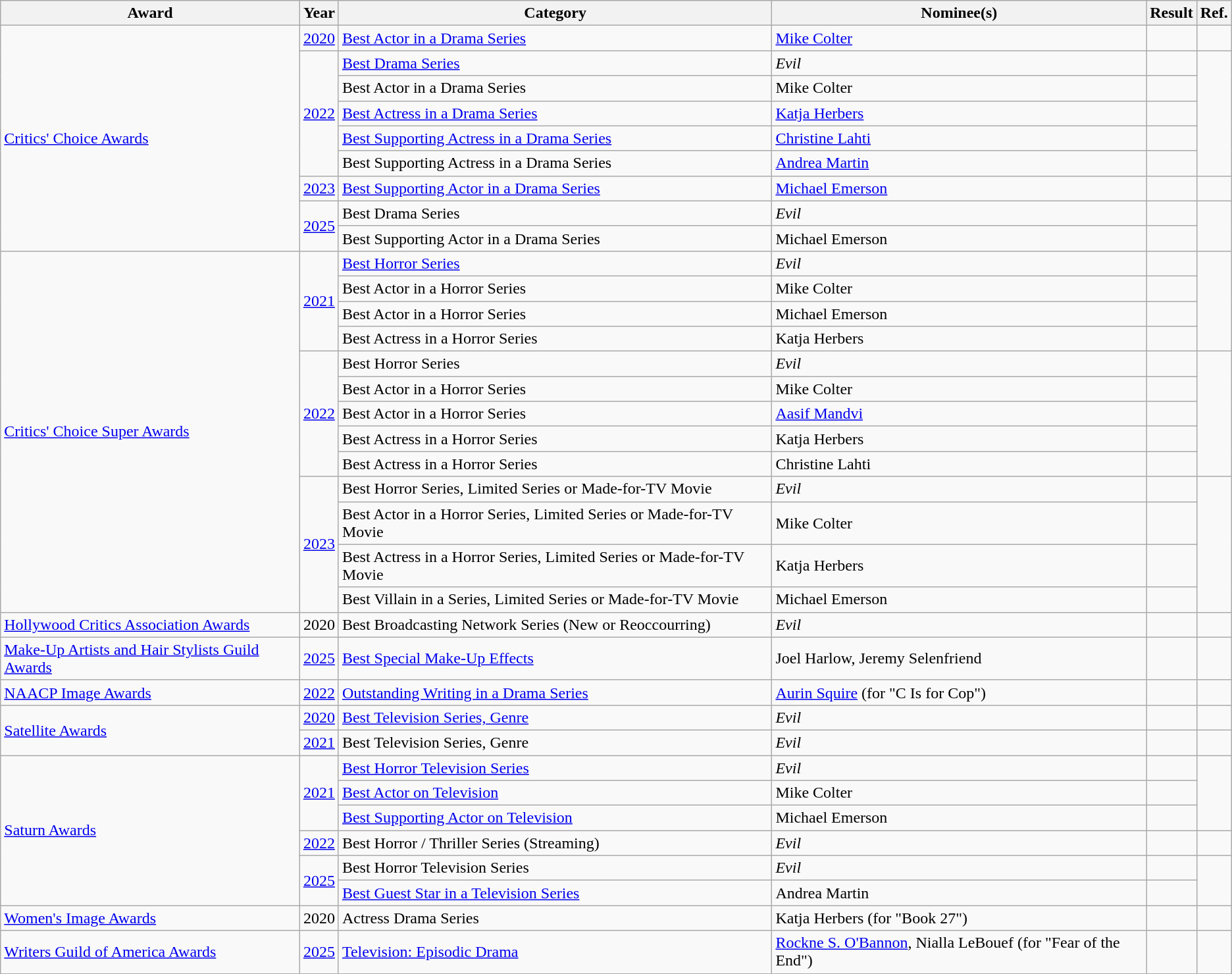<table class="wikitable sortable">
<tr>
<th scope="col">Award</th>
<th scope="col">Year</th>
<th scope="col">Category</th>
<th scope="col">Nominee(s)</th>
<th scope="col">Result</th>
<th scope="col" class="unsortable">Ref.</th>
</tr>
<tr>
<td rowspan="9"><a href='#'>Critics'  Choice Awards</a></td>
<td align="center"><a href='#'>2020</a></td>
<td><a href='#'>Best Actor in a Drama Series</a></td>
<td><a href='#'>Mike Colter</a></td>
<td></td>
<td align="center"></td>
</tr>
<tr>
<td align="center" rowspan="5"><a href='#'>2022</a></td>
<td><a href='#'>Best Drama Series</a></td>
<td><em>Evil</em></td>
<td></td>
<td align="center" rowspan="5"></td>
</tr>
<tr>
<td>Best Actor in a Drama Series</td>
<td>Mike Colter</td>
<td></td>
</tr>
<tr>
<td><a href='#'>Best Actress in a Drama Series</a></td>
<td><a href='#'>Katja Herbers</a></td>
<td></td>
</tr>
<tr>
<td><a href='#'>Best Supporting Actress in a Drama Series</a></td>
<td><a href='#'>Christine Lahti</a></td>
<td></td>
</tr>
<tr>
<td>Best Supporting Actress in a Drama Series</td>
<td><a href='#'>Andrea Martin</a></td>
<td></td>
</tr>
<tr>
<td align="center"><a href='#'>2023</a></td>
<td><a href='#'>Best Supporting Actor in a Drama Series</a></td>
<td><a href='#'>Michael Emerson</a></td>
<td></td>
<td align="center"></td>
</tr>
<tr>
<td align="center" rowspan="2"><a href='#'>2025</a></td>
<td>Best Drama Series</td>
<td><em>Evil</em></td>
<td></td>
<td align="center" rowspan="2"></td>
</tr>
<tr>
<td>Best Supporting Actor in a Drama Series</td>
<td>Michael Emerson</td>
<td></td>
</tr>
<tr>
<td rowspan="13"><a href='#'>Critics' Choice Super Awards</a></td>
<td align="center" rowspan="4"><a href='#'>2021</a></td>
<td><a href='#'>Best Horror Series</a></td>
<td><em>Evil</em></td>
<td></td>
<td align="center" rowspan="4"></td>
</tr>
<tr>
<td>Best Actor in a Horror Series</td>
<td>Mike Colter</td>
<td></td>
</tr>
<tr>
<td>Best Actor in a Horror Series</td>
<td>Michael Emerson</td>
<td></td>
</tr>
<tr>
<td>Best Actress in a Horror Series</td>
<td>Katja Herbers</td>
<td></td>
</tr>
<tr>
<td align="center" rowspan="5"><a href='#'>2022</a></td>
<td>Best Horror Series</td>
<td><em>Evil</em></td>
<td></td>
<td align="center" rowspan="5"></td>
</tr>
<tr>
<td>Best Actor in a Horror Series</td>
<td>Mike Colter</td>
<td></td>
</tr>
<tr>
<td>Best Actor in a Horror Series</td>
<td><a href='#'>Aasif Mandvi</a></td>
<td></td>
</tr>
<tr>
<td>Best Actress in a Horror Series</td>
<td>Katja Herbers</td>
<td></td>
</tr>
<tr>
<td>Best Actress in a Horror Series</td>
<td>Christine Lahti</td>
<td></td>
</tr>
<tr>
<td align="center" rowspan="4"><a href='#'>2023</a></td>
<td>Best Horror Series, Limited Series or Made-for-TV Movie</td>
<td><em>Evil</em></td>
<td></td>
<td align="center" rowspan="4"></td>
</tr>
<tr>
<td>Best Actor in a Horror Series, Limited Series or Made-for-TV Movie</td>
<td>Mike Colter</td>
<td></td>
</tr>
<tr>
<td>Best Actress in a Horror Series, Limited Series or Made-for-TV Movie</td>
<td>Katja Herbers</td>
<td></td>
</tr>
<tr>
<td>Best Villain in a Series, Limited Series or Made-for-TV Movie</td>
<td>Michael Emerson</td>
<td></td>
</tr>
<tr>
<td><a href='#'>Hollywood Critics Association Awards</a></td>
<td align="center">2020</td>
<td>Best Broadcasting Network Series (New or Reoccourring)</td>
<td><em>Evil</em></td>
<td></td>
<td align="center"></td>
</tr>
<tr>
<td><a href='#'>Make-Up Artists and Hair Stylists Guild Awards</a></td>
<td align="center"><a href='#'>2025</a></td>
<td><a href='#'>Best Special Make-Up Effects</a></td>
<td>Joel Harlow, Jeremy Selenfriend</td>
<td></td>
<td align="center"></td>
</tr>
<tr>
<td><a href='#'>NAACP Image Awards</a></td>
<td align="center"><a href='#'>2022</a></td>
<td><a href='#'>Outstanding Writing in a Drama Series</a></td>
<td><a href='#'>Aurin Squire</a> (for "C Is for Cop")</td>
<td></td>
<td align="center"></td>
</tr>
<tr>
<td rowspan="2"><a href='#'>Satellite Awards</a></td>
<td align="center"><a href='#'>2020</a></td>
<td><a href='#'>Best Television Series, Genre</a></td>
<td><em>Evil</em></td>
<td></td>
<td align="center"></td>
</tr>
<tr>
<td align="center"><a href='#'>2021</a></td>
<td>Best Television Series, Genre</td>
<td><em>Evil</em></td>
<td></td>
<td align="center"></td>
</tr>
<tr>
<td rowspan="6"><a href='#'>Saturn Awards</a></td>
<td align="center" rowspan="3"><a href='#'>2021</a></td>
<td><a href='#'>Best Horror Television Series</a></td>
<td><em>Evil</em></td>
<td></td>
<td align="center" rowspan="3"></td>
</tr>
<tr>
<td><a href='#'>Best Actor on Television</a></td>
<td>Mike Colter</td>
<td></td>
</tr>
<tr>
<td><a href='#'>Best Supporting Actor on Television</a></td>
<td>Michael Emerson</td>
<td></td>
</tr>
<tr>
<td align="center"><a href='#'>2022</a></td>
<td>Best Horror / Thriller Series (Streaming)</td>
<td><em>Evil</em></td>
<td></td>
<td align="center"></td>
</tr>
<tr>
<td align="center" rowspan="2"><a href='#'>2025</a></td>
<td>Best Horror Television Series</td>
<td><em>Evil</em></td>
<td></td>
<td align="center" rowspan="2"></td>
</tr>
<tr>
<td><a href='#'>Best Guest Star in a Television Series</a></td>
<td>Andrea Martin</td>
<td></td>
</tr>
<tr>
<td><a href='#'>Women's Image Awards</a></td>
<td align="center">2020</td>
<td>Actress Drama Series</td>
<td>Katja Herbers (for "Book 27")</td>
<td></td>
<td align="center"></td>
</tr>
<tr>
<td><a href='#'>Writers Guild of America Awards</a></td>
<td align="center"><a href='#'>2025</a></td>
<td><a href='#'>Television: Episodic Drama</a></td>
<td><a href='#'>Rockne S. O'Bannon</a>, Nialla LeBouef (for "Fear of the End")</td>
<td></td>
<td align="center"></td>
</tr>
</table>
